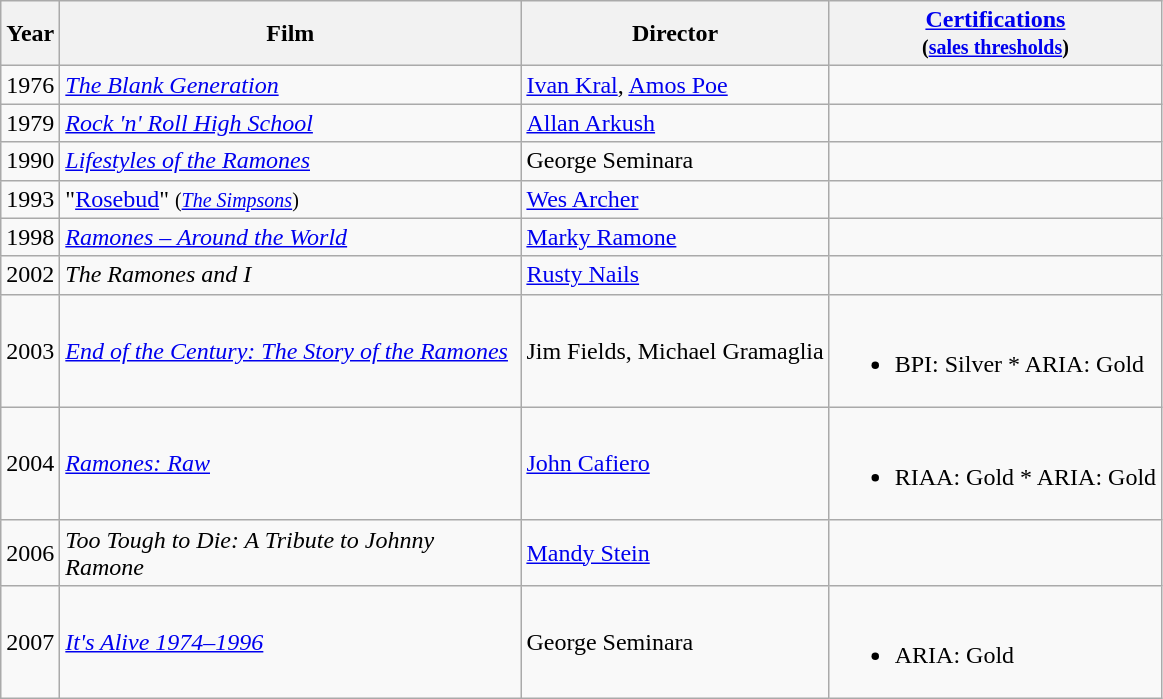<table class="wikitable">
<tr>
<th>Year</th>
<th style="width:300px;">Film</th>
<th>Director</th>
<th><a href='#'>Certifications</a><br><small>(<a href='#'>sales thresholds</a>)</small></th>
</tr>
<tr>
<td>1976</td>
<td><em><a href='#'>The Blank Generation</a></em></td>
<td><a href='#'>Ivan Kral</a>, <a href='#'>Amos Poe</a></td>
<td></td>
</tr>
<tr>
<td>1979</td>
<td><em><a href='#'>Rock 'n' Roll High School</a></em></td>
<td><a href='#'>Allan Arkush</a></td>
<td></td>
</tr>
<tr>
<td>1990</td>
<td><em><a href='#'>Lifestyles of the Ramones</a></em></td>
<td>George Seminara</td>
<td></td>
</tr>
<tr>
<td>1993</td>
<td>"<a href='#'>Rosebud</a>" <small>(<em><a href='#'>The Simpsons</a></em>)</small></td>
<td><a href='#'>Wes Archer</a></td>
<td></td>
</tr>
<tr>
<td>1998</td>
<td><em><a href='#'>Ramones – Around the World</a></em></td>
<td><a href='#'>Marky Ramone</a></td>
<td></td>
</tr>
<tr>
<td>2002</td>
<td><em>The Ramones and I</em></td>
<td><a href='#'>Rusty Nails</a></td>
<td></td>
</tr>
<tr>
<td>2003</td>
<td><em><a href='#'>End of the Century: The Story of the Ramones</a></em></td>
<td>Jim Fields, Michael Gramaglia</td>
<td><br><ul><li>BPI: Silver * ARIA: Gold</li></ul></td>
</tr>
<tr>
<td>2004</td>
<td><em><a href='#'>Ramones: Raw</a></em></td>
<td><a href='#'>John Cafiero</a></td>
<td><br><ul><li>RIAA: Gold * ARIA: Gold</li></ul></td>
</tr>
<tr>
<td>2006</td>
<td><em>Too Tough to Die: A Tribute to Johnny Ramone</em></td>
<td><a href='#'>Mandy Stein</a></td>
<td></td>
</tr>
<tr>
<td>2007</td>
<td><em><a href='#'>It's Alive 1974–1996</a></em></td>
<td>George Seminara</td>
<td><br><ul><li>ARIA: Gold</li></ul></td>
</tr>
</table>
